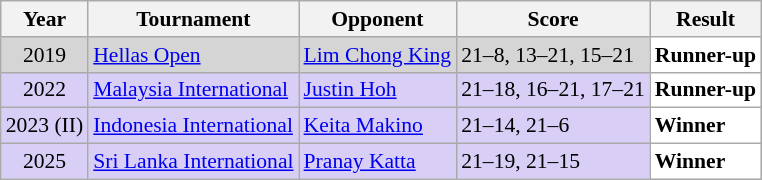<table class="sortable wikitable" style="font-size: 90%;">
<tr>
<th>Year</th>
<th>Tournament</th>
<th>Opponent</th>
<th>Score</th>
<th>Result</th>
</tr>
<tr style="background:#D5D5D5">
<td align="center">2019</td>
<td align="left"><a href='#'>Hellas Open</a></td>
<td align="left"> <a href='#'>Lim Chong King</a></td>
<td align="left">21–8, 13–21, 15–21</td>
<td style="text-align:left; background:white"> <strong>Runner-up</strong></td>
</tr>
<tr style="background:#D8CEF6">
<td align="center">2022</td>
<td align="left"><a href='#'>Malaysia International</a></td>
<td align="left"> <a href='#'>Justin Hoh</a></td>
<td align="left">21–18, 16–21, 17–21</td>
<td style="text-align:left; background:white"> <strong>Runner-up</strong></td>
</tr>
<tr style="background:#D8CEF6">
<td align="center">2023 (II)</td>
<td align="left"><a href='#'>Indonesia International</a></td>
<td align="left"> <a href='#'>Keita Makino</a></td>
<td align="left">21–14, 21–6</td>
<td style="text-align:left; background:white"> <strong>Winner</strong></td>
</tr>
<tr style="background:#d8cef6">
<td align="center">2025</td>
<td align="left"><a href='#'>Sri Lanka International</a></td>
<td align="left"> <a href='#'>Pranay Katta</a></td>
<td align="left">21–19, 21–15</td>
<td style="text-align:left; background:white"> <strong>Winner</strong></td>
</tr>
</table>
